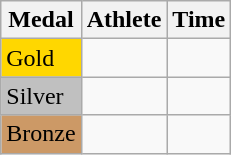<table class="wikitable">
<tr>
<th>Medal</th>
<th>Athlete</th>
<th>Time</th>
</tr>
<tr>
<td bgcolor="gold">Gold</td>
<td></td>
<td></td>
</tr>
<tr>
<td bgcolor="silver">Silver</td>
<td></td>
<td></td>
</tr>
<tr>
<td bgcolor="CC9966">Bronze</td>
<td></td>
<td></td>
</tr>
</table>
